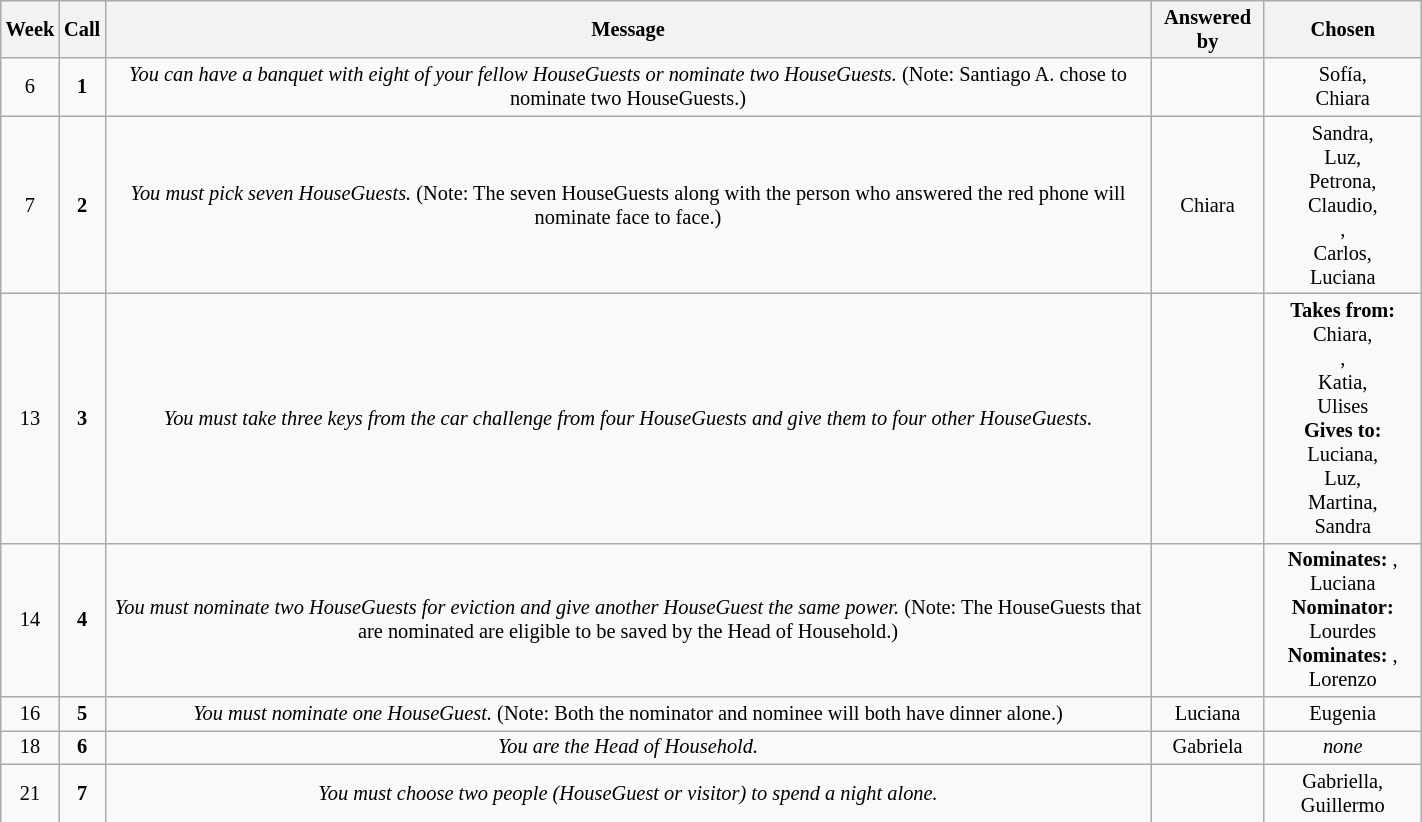<table class="wikitable" style="font-size:85%; text-align: center; width: 75%">
<tr>
<th>Week</th>
<th>Call</th>
<th>Message</th>
<th>Answered by</th>
<th>Chosen</th>
</tr>
<tr>
<td>6</td>
<td><strong>1</strong></td>
<td><em>You can have a banquet with eight of your fellow HouseGuests or nominate two HouseGuests.</em> (Note: Santiago A. chose to nominate two HouseGuests.)</td>
<td></td>
<td>Sofía,<br>Chiara</td>
</tr>
<tr>
<td>7</td>
<td><strong>2</strong></td>
<td><em>You must pick seven HouseGuests.</em> (Note: The seven HouseGuests along with the person who answered the red phone will nominate face to face.)</td>
<td>Chiara</td>
<td>Sandra,<br>Luz,<br>Petrona,<br>Claudio,<br>,<br>Carlos,<br>Luciana</td>
</tr>
<tr>
<td>13</td>
<td><strong>3</strong></td>
<td><em>You must take three keys from the car challenge from four HouseGuests and give them to four other HouseGuests.</em></td>
<td></td>
<td><strong>Takes from:</strong> Chiara,<br>,<br>Katia,<br>Ulises<br><strong>Gives to:</strong> Luciana,<br>Luz,<br>Martina,<br>Sandra</td>
</tr>
<tr>
<td>14</td>
<td><strong>4</strong></td>
<td><em>You must nominate two HouseGuests for eviction and give another HouseGuest the same power.</em> (Note: The HouseGuests that are nominated are eligible to be saved by the Head of Household.)</td>
<td></td>
<td><strong>Nominates:</strong> ,<br>Luciana<br><strong>Nominator:</strong> Lourdes<br><strong>Nominates:</strong> ,<br>Lorenzo</td>
</tr>
<tr>
<td>16</td>
<td><strong>5</strong></td>
<td><em>You must nominate one HouseGuest.</em> (Note: Both the nominator and nominee will both have dinner alone.)</td>
<td>Luciana</td>
<td>Eugenia</td>
</tr>
<tr>
<td>18</td>
<td><strong>6</strong></td>
<td><em>You are the Head of Household.</em></td>
<td>Gabriela</td>
<td><em>none</em></td>
</tr>
<tr>
<td>21</td>
<td><strong>7</strong></td>
<td><em>You must choose two people (HouseGuest or visitor) to spend a night alone.</em></td>
<td></td>
<td>Gabriella,<br>Guillermo</td>
</tr>
</table>
